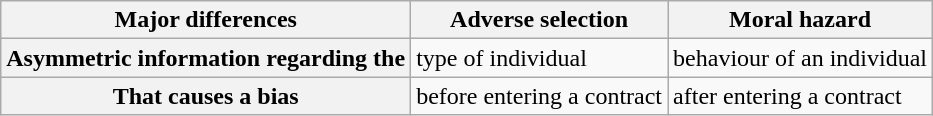<table class="wikitable">
<tr>
<th>Major differences</th>
<th>Adverse selection</th>
<th>Moral hazard</th>
</tr>
<tr>
<th>Asymmetric information regarding the</th>
<td>type of individual</td>
<td>behaviour of an individual</td>
</tr>
<tr>
<th>That causes a bias</th>
<td>before entering a contract</td>
<td>after entering a contract</td>
</tr>
</table>
